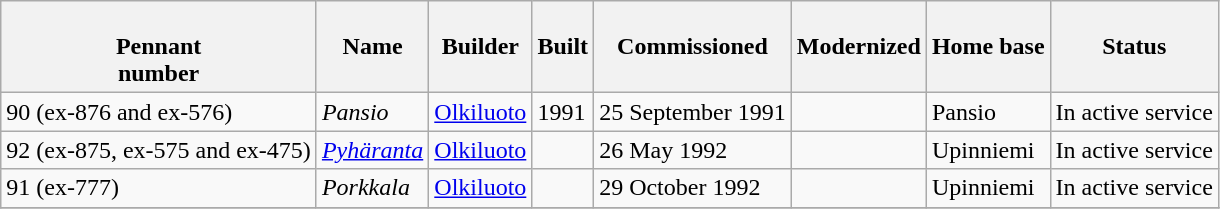<table class="wikitable sortable">
<tr>
<th><br>Pennant<br>number</th>
<th>Name</th>
<th>Builder</th>
<th>Built</th>
<th>Commissioned</th>
<th>Modernized</th>
<th>Home base</th>
<th>Status</th>
</tr>
<tr>
<td>90 (ex-876 and ex-576)</td>
<td><em>Pansio</em></td>
<td><a href='#'>Olkiluoto</a></td>
<td>1991</td>
<td>25 September 1991</td>
<td></td>
<td>Pansio</td>
<td>In active service</td>
</tr>
<tr>
<td>92 (ex-875, ex-575 and ex-475)</td>
<td><a href='#'><em>Pyhäranta</em></a></td>
<td><a href='#'>Olkiluoto</a></td>
<td></td>
<td>26 May 1992</td>
<td></td>
<td>Upinniemi</td>
<td>In active service</td>
</tr>
<tr>
<td>91 (ex-777)</td>
<td><em>Porkkala</em></td>
<td><a href='#'>Olkiluoto</a></td>
<td></td>
<td>29 October 1992</td>
<td></td>
<td>Upinniemi</td>
<td>In active service</td>
</tr>
<tr>
</tr>
</table>
